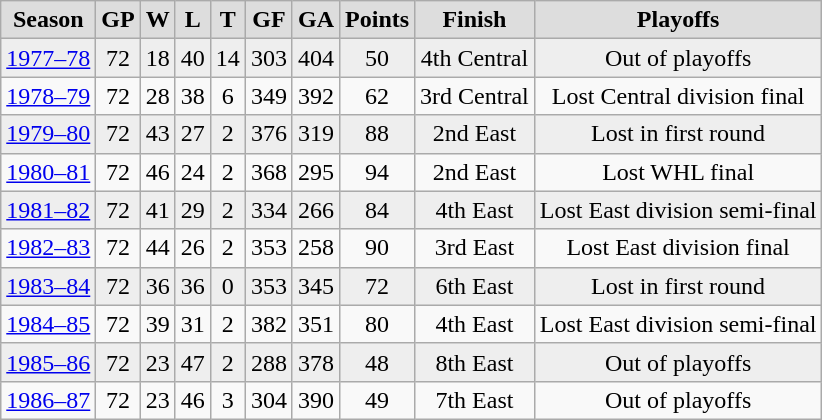<table class="wikitable">
<tr align="center"  bgcolor="#dddddd">
<td><strong>Season</strong></td>
<td><strong>GP </strong></td>
<td><strong> W </strong></td>
<td><strong> L </strong></td>
<td><strong> T </strong></td>
<td><strong>GF </strong></td>
<td><strong>GA </strong></td>
<td><strong>Points</strong></td>
<td><strong>Finish</strong></td>
<td><strong>Playoffs</strong></td>
</tr>
<tr align="center" bgcolor="#eeeeee">
<td><a href='#'>1977–78</a></td>
<td>72</td>
<td>18</td>
<td>40</td>
<td>14</td>
<td>303</td>
<td>404</td>
<td>50</td>
<td>4th Central</td>
<td>Out of playoffs</td>
</tr>
<tr align="center">
<td><a href='#'>1978–79</a></td>
<td>72</td>
<td>28</td>
<td>38</td>
<td>6</td>
<td>349</td>
<td>392</td>
<td>62</td>
<td>3rd Central</td>
<td>Lost Central division final</td>
</tr>
<tr align="center" bgcolor="#eeeeee">
<td><a href='#'>1979–80</a></td>
<td>72</td>
<td>43</td>
<td>27</td>
<td>2</td>
<td>376</td>
<td>319</td>
<td>88</td>
<td>2nd East</td>
<td>Lost in first round</td>
</tr>
<tr align="center">
<td><a href='#'>1980–81</a></td>
<td>72</td>
<td>46</td>
<td>24</td>
<td>2</td>
<td>368</td>
<td>295</td>
<td>94</td>
<td>2nd East</td>
<td>Lost WHL final</td>
</tr>
<tr align="center" bgcolor="#eeeeee">
<td><a href='#'>1981–82</a></td>
<td>72</td>
<td>41</td>
<td>29</td>
<td>2</td>
<td>334</td>
<td>266</td>
<td>84</td>
<td>4th East</td>
<td>Lost East division semi-final</td>
</tr>
<tr align="center">
<td><a href='#'>1982–83</a></td>
<td>72</td>
<td>44</td>
<td>26</td>
<td>2</td>
<td>353</td>
<td>258</td>
<td>90</td>
<td>3rd East</td>
<td>Lost East division final</td>
</tr>
<tr align="center" bgcolor="#eeeeee">
<td><a href='#'>1983–84</a></td>
<td>72</td>
<td>36</td>
<td>36</td>
<td>0</td>
<td>353</td>
<td>345</td>
<td>72</td>
<td>6th East</td>
<td>Lost in first round</td>
</tr>
<tr align="center">
<td><a href='#'>1984–85</a></td>
<td>72</td>
<td>39</td>
<td>31</td>
<td>2</td>
<td>382</td>
<td>351</td>
<td>80</td>
<td>4th East</td>
<td>Lost East division semi-final</td>
</tr>
<tr align="center" bgcolor="#eeeeee">
<td><a href='#'>1985–86</a></td>
<td>72</td>
<td>23</td>
<td>47</td>
<td>2</td>
<td>288</td>
<td>378</td>
<td>48</td>
<td>8th East</td>
<td>Out of playoffs</td>
</tr>
<tr align="center">
<td><a href='#'>1986–87</a></td>
<td>72</td>
<td>23</td>
<td>46</td>
<td>3</td>
<td>304</td>
<td>390</td>
<td>49</td>
<td>7th East</td>
<td>Out of playoffs</td>
</tr>
</table>
